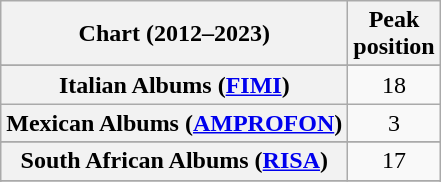<table class="wikitable sortable plainrowheaders" style="text-align:center;">
<tr>
<th scope="col">Chart (2012–2023)</th>
<th scope="col">Peak<br>position</th>
</tr>
<tr>
</tr>
<tr>
</tr>
<tr>
</tr>
<tr>
</tr>
<tr>
</tr>
<tr>
</tr>
<tr>
</tr>
<tr>
</tr>
<tr>
</tr>
<tr>
</tr>
<tr>
</tr>
<tr>
</tr>
<tr>
<th scope="row">Italian Albums (<a href='#'>FIMI</a>)</th>
<td align="center">18</td>
</tr>
<tr>
<th scope="row">Mexican Albums (<a href='#'>AMPROFON</a>)</th>
<td style="text-align:center;">3</td>
</tr>
<tr>
</tr>
<tr>
</tr>
<tr>
</tr>
<tr>
</tr>
<tr>
</tr>
<tr>
<th scope="row">South African Albums (<a href='#'>RISA</a>)</th>
<td style="text-align:center;">17</td>
</tr>
<tr>
</tr>
<tr>
</tr>
<tr>
</tr>
<tr>
</tr>
<tr>
</tr>
<tr>
</tr>
<tr>
</tr>
<tr>
</tr>
</table>
